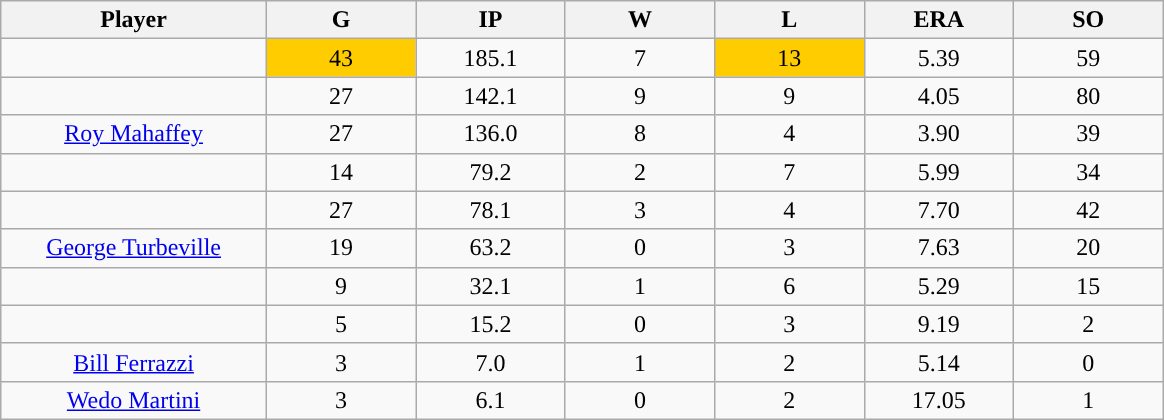<table class="wikitable sortable">
<tr>
<th bgcolor="#DDDDFF" width="16%">Player</th>
<th bgcolor="#DDDDFF" width="9%">G</th>
<th bgcolor="#DDDDFF" width="9%">IP</th>
<th bgcolor="#DDDDFF" width="9%">W</th>
<th bgcolor="#DDDDFF" width="9%">L</th>
<th bgcolor="#DDDDFF" width="9%">ERA</th>
<th bgcolor="#DDDDFF" width="9%">SO</th>
</tr>
<tr align="center">
<td></td>
<td style="background:#fc0;">43</td>
<td>185.1</td>
<td>7</td>
<td style="background:#fc0;">13</td>
<td>5.39</td>
<td>59</td>
</tr>
<tr align="center">
<td></td>
<td>27</td>
<td>142.1</td>
<td>9</td>
<td>9</td>
<td>4.05</td>
<td>80</td>
</tr>
<tr align="center">
<td><a href='#'>Roy Mahaffey</a></td>
<td>27</td>
<td>136.0</td>
<td>8</td>
<td>4</td>
<td>3.90</td>
<td>39</td>
</tr>
<tr align=center>
<td></td>
<td>14</td>
<td>79.2</td>
<td>2</td>
<td>7</td>
<td>5.99</td>
<td>34</td>
</tr>
<tr align="center">
<td></td>
<td>27</td>
<td>78.1</td>
<td>3</td>
<td>4</td>
<td>7.70</td>
<td>42</td>
</tr>
<tr align="center">
<td><a href='#'>George Turbeville</a></td>
<td>19</td>
<td>63.2</td>
<td>0</td>
<td>3</td>
<td>7.63</td>
<td>20</td>
</tr>
<tr align=center>
<td></td>
<td>9</td>
<td>32.1</td>
<td>1</td>
<td>6</td>
<td>5.29</td>
<td>15</td>
</tr>
<tr align="center">
<td></td>
<td>5</td>
<td>15.2</td>
<td>0</td>
<td>3</td>
<td>9.19</td>
<td>2</td>
</tr>
<tr align="center">
<td><a href='#'>Bill Ferrazzi</a></td>
<td>3</td>
<td>7.0</td>
<td>1</td>
<td>2</td>
<td>5.14</td>
<td>0</td>
</tr>
<tr align=center>
<td><a href='#'>Wedo Martini</a></td>
<td>3</td>
<td>6.1</td>
<td>0</td>
<td>2</td>
<td>17.05</td>
<td>1</td>
</tr>
</table>
